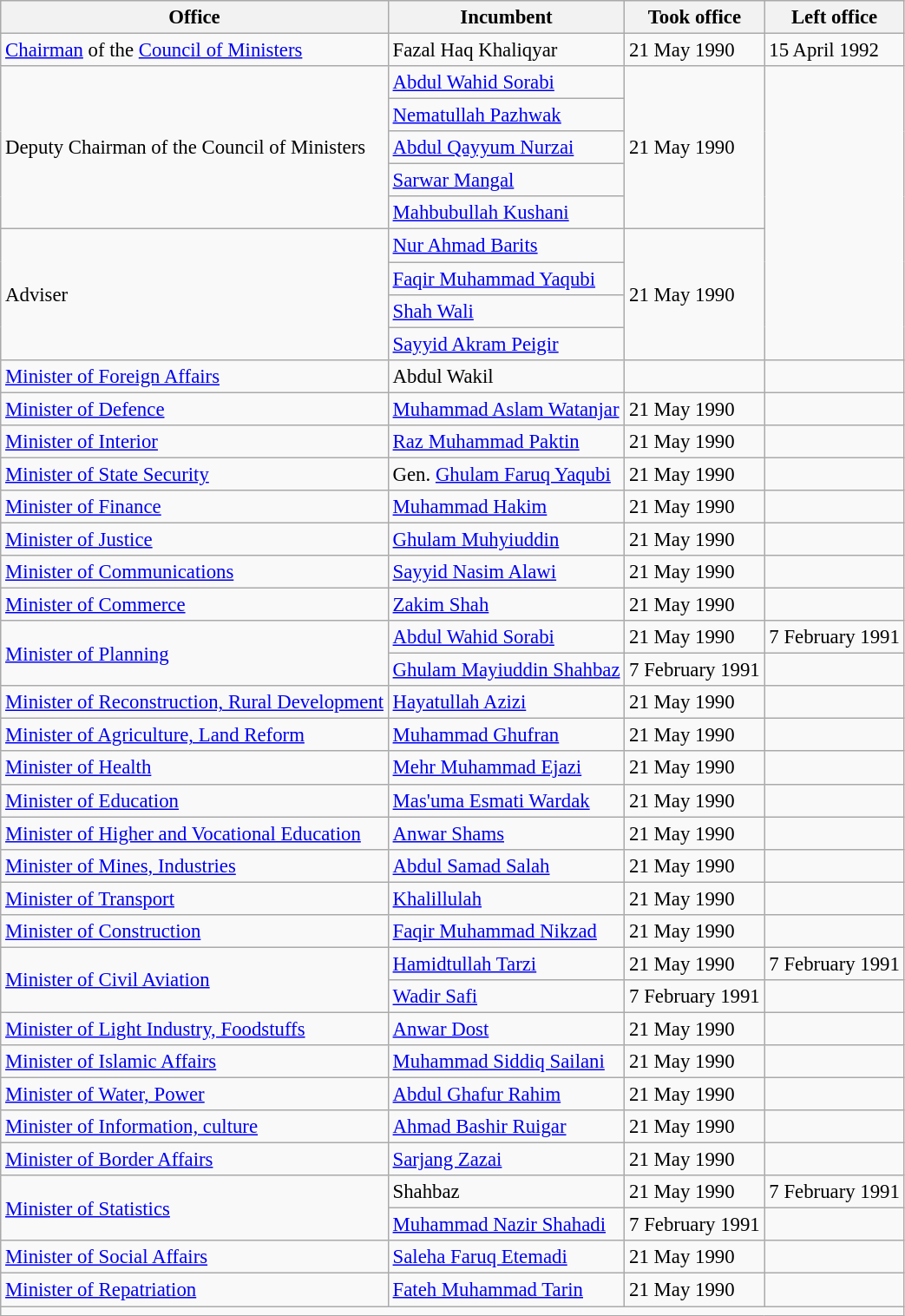<table class="wikitable" style="font-size: 95%;">
<tr>
<th colspan=1>Office</th>
<th colspan=1>Incumbent</th>
<th colspan=1>Took office</th>
<th colspan=1>Left office</th>
</tr>
<tr>
<td><a href='#'>Chairman</a> of the <a href='#'>Council of Ministers</a></td>
<td>Fazal Haq Khaliqyar</td>
<td>21 May 1990</td>
<td>15 April 1992</td>
</tr>
<tr>
<td rowspan="5">Deputy Chairman of the Council of Ministers</td>
<td><a href='#'>Abdul Wahid Sorabi</a></td>
<td rowspan="5">21 May 1990</td>
</tr>
<tr>
<td><a href='#'>Nematullah Pazhwak</a></td>
</tr>
<tr>
<td><a href='#'>Abdul Qayyum Nurzai</a></td>
</tr>
<tr>
<td><a href='#'>Sarwar Mangal</a></td>
</tr>
<tr>
<td><a href='#'>Mahbubullah Kushani</a></td>
</tr>
<tr>
<td rowspan="4">Adviser</td>
<td><a href='#'>Nur Ahmad Barits</a></td>
<td rowspan="4">21 May 1990</td>
</tr>
<tr>
<td><a href='#'>Faqir Muhammad Yaqubi</a></td>
</tr>
<tr>
<td><a href='#'>Shah Wali</a></td>
</tr>
<tr>
<td><a href='#'>Sayyid Akram Peigir</a></td>
</tr>
<tr>
<td><a href='#'>Minister of Foreign Affairs</a></td>
<td>Abdul Wakil</td>
<td></td>
<td></td>
</tr>
<tr>
<td><a href='#'>Minister of Defence</a></td>
<td><a href='#'>Muhammad Aslam Watanjar</a></td>
<td>21 May 1990</td>
<td></td>
</tr>
<tr>
<td><a href='#'>Minister of Interior</a></td>
<td><a href='#'>Raz Muhammad Paktin</a></td>
<td>21 May 1990</td>
<td></td>
</tr>
<tr>
<td><a href='#'>Minister of State Security</a></td>
<td>Gen. <a href='#'>Ghulam Faruq Yaqubi</a></td>
<td>21 May 1990</td>
<td></td>
</tr>
<tr>
<td><a href='#'>Minister of Finance</a></td>
<td><a href='#'>Muhammad Hakim</a></td>
<td>21 May 1990</td>
<td></td>
</tr>
<tr>
<td><a href='#'>Minister of Justice</a></td>
<td><a href='#'>Ghulam Muhyiuddin</a></td>
<td>21 May 1990</td>
<td></td>
</tr>
<tr>
<td><a href='#'>Minister of Communications</a></td>
<td><a href='#'>Sayyid Nasim Alawi</a></td>
<td>21 May 1990</td>
<td></td>
</tr>
<tr>
<td><a href='#'>Minister of Commerce</a></td>
<td><a href='#'>Zakim Shah</a></td>
<td>21 May 1990</td>
<td></td>
</tr>
<tr>
<td rowspan="2"><a href='#'>Minister of Planning</a></td>
<td><a href='#'>Abdul Wahid Sorabi</a></td>
<td>21 May 1990</td>
<td>7 February 1991</td>
</tr>
<tr>
<td><a href='#'>Ghulam Mayiuddin Shahbaz</a></td>
<td>7 February 1991</td>
<td></td>
</tr>
<tr>
<td><a href='#'>Minister of Reconstruction, Rural Development</a></td>
<td><a href='#'>Hayatullah Azizi</a></td>
<td>21 May 1990</td>
<td></td>
</tr>
<tr>
<td><a href='#'>Minister of Agriculture, Land Reform</a></td>
<td><a href='#'>Muhammad Ghufran</a></td>
<td>21 May 1990</td>
<td></td>
</tr>
<tr>
<td><a href='#'>Minister of Health</a></td>
<td><a href='#'>Mehr Muhammad Ejazi</a></td>
<td>21 May 1990</td>
<td></td>
</tr>
<tr>
<td><a href='#'>Minister of Education</a></td>
<td><a href='#'>Mas'uma Esmati Wardak</a></td>
<td>21 May 1990</td>
<td></td>
</tr>
<tr>
<td><a href='#'>Minister of Higher and Vocational Education</a></td>
<td><a href='#'>Anwar Shams</a></td>
<td>21 May 1990</td>
<td></td>
</tr>
<tr>
<td><a href='#'>Minister of Mines, Industries</a></td>
<td><a href='#'>Abdul Samad Salah</a></td>
<td>21 May 1990</td>
<td></td>
</tr>
<tr>
<td><a href='#'>Minister of Transport</a></td>
<td><a href='#'>Khalillulah</a></td>
<td>21 May 1990</td>
<td></td>
</tr>
<tr>
<td><a href='#'>Minister of Construction</a></td>
<td><a href='#'>Faqir Muhammad Nikzad</a></td>
<td>21 May 1990</td>
<td></td>
</tr>
<tr>
<td rowspan="2"><a href='#'>Minister of Civil Aviation</a></td>
<td><a href='#'>Hamidtullah Tarzi</a></td>
<td>21 May 1990</td>
<td>7 February 1991</td>
</tr>
<tr>
<td><a href='#'>Wadir Safi</a></td>
<td>7 February 1991</td>
<td></td>
</tr>
<tr>
<td><a href='#'>Minister of Light Industry, Foodstuffs</a></td>
<td><a href='#'>Anwar Dost</a></td>
<td>21 May 1990</td>
<td></td>
</tr>
<tr>
<td><a href='#'>Minister of Islamic Affairs</a></td>
<td><a href='#'>Muhammad Siddiq Sailani</a></td>
<td>21 May 1990</td>
<td></td>
</tr>
<tr>
<td><a href='#'>Minister of Water, Power</a></td>
<td><a href='#'>Abdul Ghafur Rahim</a></td>
<td>21 May 1990</td>
<td></td>
</tr>
<tr>
<td><a href='#'>Minister of Information, culture</a></td>
<td><a href='#'>Ahmad Bashir Ruigar</a></td>
<td>21 May 1990</td>
<td></td>
</tr>
<tr>
<td><a href='#'>Minister of Border Affairs</a></td>
<td><a href='#'>Sarjang Zazai</a></td>
<td>21 May 1990</td>
<td></td>
</tr>
<tr>
<td rowspan="2"><a href='#'>Minister of Statistics</a></td>
<td>Shahbaz</td>
<td>21 May 1990</td>
<td>7 February 1991</td>
</tr>
<tr>
<td><a href='#'>Muhammad Nazir Shahadi</a></td>
<td>7 February 1991</td>
<td></td>
</tr>
<tr>
<td><a href='#'>Minister of Social Affairs</a></td>
<td><a href='#'>Saleha Faruq Etemadi</a></td>
<td>21 May 1990</td>
<td></td>
</tr>
<tr>
<td><a href='#'>Minister of Repatriation</a></td>
<td><a href='#'>Fateh Muhammad Tarin</a></td>
<td>21 May 1990</td>
<td></td>
</tr>
<tr>
<td colspan="4"></td>
</tr>
</table>
